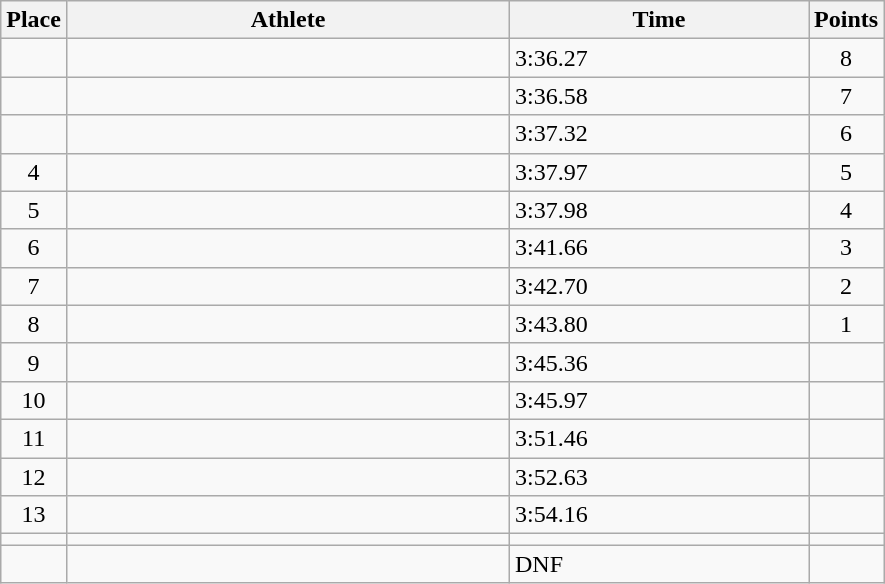<table class=wikitable>
<tr>
<th>Place</th>
<th style="width:18em">Athlete</th>
<th style="width:12em">Time</th>
<th>Points</th>
</tr>
<tr>
<td align=center></td>
<td></td>
<td>3:36.27</td>
<td align=center>8</td>
</tr>
<tr>
<td align=center></td>
<td></td>
<td>3:36.58</td>
<td align=center>7</td>
</tr>
<tr>
<td align=center></td>
<td></td>
<td>3:37.32</td>
<td align=center>6</td>
</tr>
<tr>
<td align=center>4</td>
<td></td>
<td>3:37.97</td>
<td align=center>5</td>
</tr>
<tr>
<td align=center>5</td>
<td></td>
<td>3:37.98</td>
<td align=center>4</td>
</tr>
<tr>
<td align=center>6</td>
<td></td>
<td>3:41.66</td>
<td align=center>3</td>
</tr>
<tr>
<td align=center>7</td>
<td></td>
<td>3:42.70</td>
<td align=center>2</td>
</tr>
<tr>
<td align=center>8</td>
<td></td>
<td>3:43.80</td>
<td align=center>1</td>
</tr>
<tr>
<td align=center>9</td>
<td></td>
<td>3:45.36</td>
<td></td>
</tr>
<tr>
<td align=center>10</td>
<td></td>
<td>3:45.97</td>
<td></td>
</tr>
<tr>
<td align=center>11</td>
<td></td>
<td>3:51.46</td>
<td></td>
</tr>
<tr>
<td align=center>12</td>
<td></td>
<td>3:52.63</td>
<td></td>
</tr>
<tr>
<td align=center>13</td>
<td></td>
<td>3:54.16</td>
<td></td>
</tr>
<tr>
<td align=center></td>
<td></td>
<td></td>
<td></td>
</tr>
<tr>
<td align=center></td>
<td></td>
<td>DNF</td>
<td></td>
</tr>
</table>
